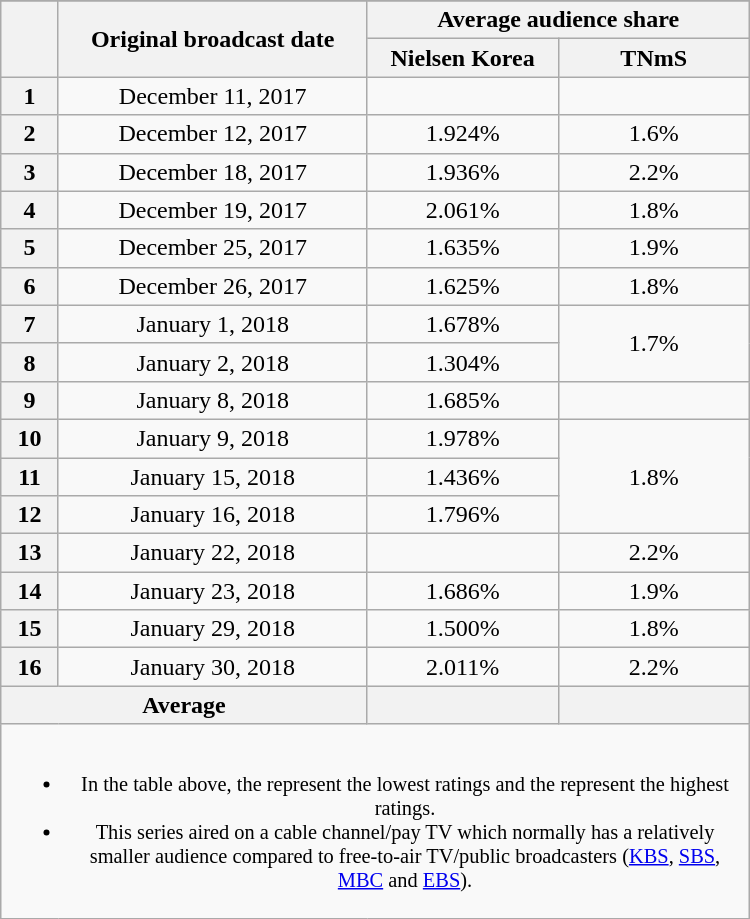<table class="wikitable" style="text-align:center; width:500px">
<tr>
</tr>
<tr>
<th rowspan="2"></th>
<th rowspan="2">Original broadcast date</th>
<th colspan="2">Average audience share</th>
</tr>
<tr>
<th width="120">Nielsen Korea</th>
<th width="120">TNmS</th>
</tr>
<tr>
<th>1</th>
<td>December 11, 2017</td>
<td></td>
<td></td>
</tr>
<tr>
<th>2</th>
<td>December 12, 2017</td>
<td>1.924%</td>
<td>1.6%</td>
</tr>
<tr>
<th>3</th>
<td>December 18, 2017</td>
<td>1.936%</td>
<td>2.2%</td>
</tr>
<tr>
<th>4</th>
<td>December 19, 2017</td>
<td>2.061%</td>
<td>1.8%</td>
</tr>
<tr>
<th>5</th>
<td>December 25, 2017</td>
<td>1.635%</td>
<td>1.9%</td>
</tr>
<tr>
<th>6</th>
<td>December 26, 2017</td>
<td>1.625%</td>
<td>1.8%</td>
</tr>
<tr>
<th>7</th>
<td>January 1, 2018</td>
<td>1.678%</td>
<td rowspan=2>1.7%</td>
</tr>
<tr>
<th>8</th>
<td>January 2, 2018</td>
<td>1.304%</td>
</tr>
<tr>
<th>9</th>
<td>January 8, 2018</td>
<td>1.685%</td>
<td></td>
</tr>
<tr>
<th>10</th>
<td>January 9, 2018</td>
<td>1.978%</td>
<td rowspan=3>1.8%</td>
</tr>
<tr>
<th>11</th>
<td>January 15, 2018</td>
<td>1.436%</td>
</tr>
<tr>
<th>12</th>
<td>January 16, 2018</td>
<td>1.796%</td>
</tr>
<tr>
<th>13</th>
<td>January 22, 2018</td>
<td></td>
<td>2.2%</td>
</tr>
<tr>
<th>14</th>
<td>January 23, 2018</td>
<td>1.686%</td>
<td>1.9%</td>
</tr>
<tr>
<th>15</th>
<td>January 29, 2018</td>
<td>1.500%</td>
<td>1.8%</td>
</tr>
<tr>
<th>16</th>
<td>January 30, 2018</td>
<td>2.011%</td>
<td>2.2%</td>
</tr>
<tr>
<th colspan="2">Average</th>
<th></th>
<th></th>
</tr>
<tr>
<td colspan="4" style="font-size:85%"><br><ul><li>In the table above, the <strong></strong> represent the lowest ratings and the <strong></strong> represent the highest ratings.</li><li>This series aired on a cable channel/pay TV which normally has a relatively smaller audience compared to free-to-air TV/public broadcasters (<a href='#'>KBS</a>, <a href='#'>SBS</a>, <a href='#'>MBC</a> and <a href='#'>EBS</a>).</li></ul></td>
</tr>
</table>
